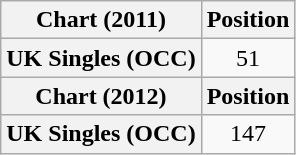<table class="wikitable plainrowheaders" style="text-align:center">
<tr>
<th scope="col">Chart (2011)</th>
<th scope="col">Position</th>
</tr>
<tr>
<th scope="row">UK Singles (OCC)</th>
<td>51</td>
</tr>
<tr>
<th scope="col">Chart (2012)</th>
<th scope="col">Position</th>
</tr>
<tr>
<th scope="row">UK Singles (OCC)</th>
<td>147</td>
</tr>
</table>
